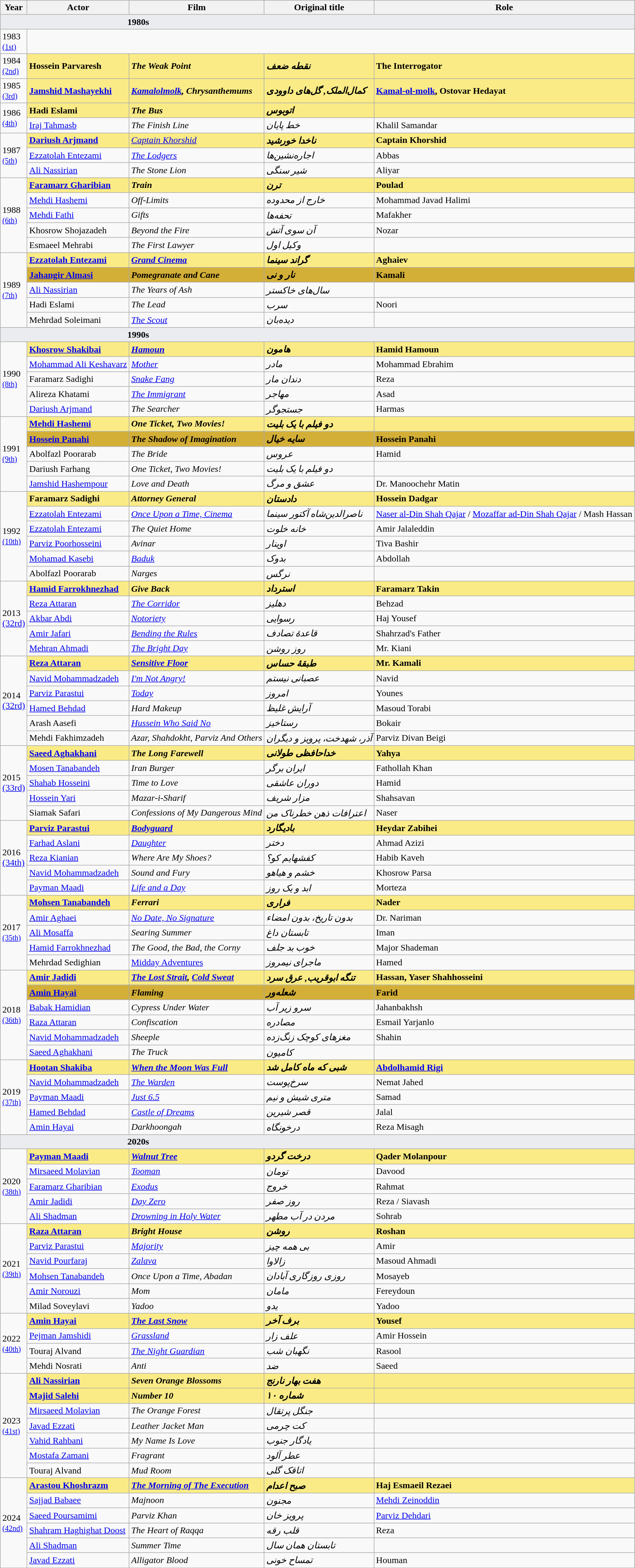<table class="wikitable">
<tr>
<th>Year</th>
<th>Actor</th>
<th>Film</th>
<th>Original title</th>
<th>Role</th>
</tr>
<tr>
<td colspan="5" data-sort-value="ω" style="background-color:#EAECF0; font-weight:bold; padding-left:20%">1980s</td>
</tr>
<tr>
<td>1983<br><small><a href='#'>(1st)</a></small></td>
<td colspan=4 align=center><em></em></td>
</tr>
<tr>
<td>1984<br><a href='#'><small>(2nd)</small></a></td>
<td style="background:#FAEB86;"><strong>Hossein Parvaresh</strong></td>
<td style="background:#FAEB86;"><strong><em>The Weak Point</em></strong></td>
<td style="background:#FAEB86;"><strong><em>نقطه ضعف</em></strong></td>
<td style="background:#FAEB86;"><strong>The Interrogator</strong></td>
</tr>
<tr>
<td>1985<br><a href='#'><small>(3rd)</small></a></td>
<td style="background:#FAEB86;"><strong><a href='#'>Jamshid Mashayekhi</a></strong></td>
<td style="background:#FAEB86;"><strong><em><a href='#'>Kamalolmolk</a><em>, </em>Chrysanthemums</em></strong></td>
<td style="background:#FAEB86;"><strong><em>کمال‌الملک, گل‌های داوودی</em></strong></td>
<td style="background:#FAEB86;"><strong><a href='#'>Kamal-ol-molk</a>, Ostovar Hedayat</strong></td>
</tr>
<tr>
<td rowspan="2">1986<br><a href='#'><small>(4th)</small></a></td>
<td style="background:#FAEB86;"><strong>Hadi Eslami</strong></td>
<td style="background:#FAEB86;"><strong><em>The Bus</em></strong></td>
<td style="background:#FAEB86;"><strong><em>اتوبوس</em></strong></td>
<td style="background:#FAEB86;"></td>
</tr>
<tr>
<td><a href='#'>Iraj Tahmasb</a></td>
<td><em>The Finish Line</em></td>
<td><em>خط پایان</em></td>
<td>Khalil Samandar</td>
</tr>
<tr>
<td rowspan="3">1987<br><a href='#'><small>(5th)</small></a></td>
<td style="background:#FAEB86;"><strong><a href='#'>Dariush Arjmand</a></strong></td>
<td style="background:#FAEB86;"><em><a href='#'>Captain Khorshid</a></em></td>
<td style="background:#FAEB86;"><strong><em>ناخدا خورشید</em></strong></td>
<td style="background:#FAEB86;"><strong>Captain Khorshid</strong></td>
</tr>
<tr>
<td><a href='#'>Ezzatolah Entezami</a></td>
<td><em><a href='#'>The Lodgers</a></em></td>
<td><em>اجاره‌نشین‌ها</em></td>
<td>Abbas</td>
</tr>
<tr>
<td><a href='#'>Ali Nassirian</a></td>
<td><em>The Stone Lion</em></td>
<td><em>شیر سنگی</em></td>
<td>Aliyar</td>
</tr>
<tr>
<td rowspan="5">1988<br><small><a href='#'>(6th)</a></small></td>
<td style="background:#FAEB86;"><strong><a href='#'>Faramarz Gharibian</a></strong></td>
<td style="background:#FAEB86;"><strong><em>Train</em></strong></td>
<td style="background:#FAEB86;"><strong><em>ترن</em></strong></td>
<td style="background:#FAEB86;"><strong>Poulad</strong></td>
</tr>
<tr>
<td><a href='#'>Mehdi Hashemi</a></td>
<td><em>Off-Limits</em></td>
<td><em>خارج از محدوده</em></td>
<td>Mohammad Javad Halimi</td>
</tr>
<tr>
<td><a href='#'>Mehdi Fathi</a></td>
<td><em>Gifts</em></td>
<td><em>تحفه‌ها</em></td>
<td>Mafakher</td>
</tr>
<tr>
<td>Khosrow Shojazadeh</td>
<td><em>Beyond the Fire</em></td>
<td><em>آن سوی آتش</em></td>
<td>Nozar</td>
</tr>
<tr>
<td>Esmaeel Mehrabi</td>
<td><em>The First Lawyer</em></td>
<td><em>وکیل اول</em></td>
<td></td>
</tr>
<tr>
<td rowspan="5">1989<br><small><a href='#'>(7th)</a></small></td>
<td style="background:#FAEB86;"><strong><a href='#'>Ezzatolah Entezami</a></strong></td>
<td style="background:#FAEB86;"><strong><em><a href='#'>Grand Cinema</a></em></strong></td>
<td style="background:#FAEB86;"><strong><em>گراند سینما</em></strong></td>
<td style="background:#FAEB86;"><strong>Aghaiev</strong></td>
</tr>
<tr>
<td style="background:#D4AF37;"><strong><a href='#'>Jahangir Almasi</a></strong></td>
<td style="background:#D4AF37;"><strong><em>Pomegranate and Cane</em></strong></td>
<td style="background:#D4AF37;"><strong><em>نار و نی</em></strong></td>
<td style="background:#D4AF37;"><strong>Kamali</strong></td>
</tr>
<tr>
<td><a href='#'>Ali Nassirian</a></td>
<td><em>The Years of Ash</em></td>
<td><em>سال‌های خاکستر</em></td>
<td></td>
</tr>
<tr>
<td>Hadi Eslami</td>
<td><em>The Lead</em></td>
<td><em>سرب</em></td>
<td>Noori</td>
</tr>
<tr>
<td>Mehrdad Soleimani</td>
<td><em><a href='#'>The Scout</a></em></td>
<td><em>دیده‌بان</em></td>
<td></td>
</tr>
<tr>
<td colspan="5" data-sort-value="ω" style="background-color:#EAECF0; font-weight:bold; padding-left:20%">1990s</td>
</tr>
<tr>
<td rowspan="5">1990<br><small><a href='#'>(8th)</a></small></td>
<td style="background:#FAEB86;"><strong><a href='#'>Khosrow Shakibai</a></strong></td>
<td style="background:#FAEB86;"><em><a href='#'><strong>Hamoun</strong></a></em></td>
<td style="background:#FAEB86;"><strong><em>هامون</em></strong></td>
<td style="background:#FAEB86;"><strong>Hamid Hamoun</strong></td>
</tr>
<tr>
<td><a href='#'>Mohammad Ali Keshavarz</a></td>
<td><em><a href='#'>Mother</a></em></td>
<td><em>مادر</em></td>
<td>Mohammad Ebrahim</td>
</tr>
<tr>
<td>Faramarz Sadighi</td>
<td><em><a href='#'>Snake Fang</a></em></td>
<td><em>دندان مار</em></td>
<td>Reza</td>
</tr>
<tr>
<td>Alireza Khatami</td>
<td><em><a href='#'>The Immigrant</a></em></td>
<td><em>مهاجر</em></td>
<td>Asad</td>
</tr>
<tr>
<td><a href='#'>Dariush Arjmand</a></td>
<td><em>The Searcher</em></td>
<td><em>جستجوگر</em></td>
<td>Harmas</td>
</tr>
<tr>
<td rowspan="5">1991<br><small><a href='#'>(9th)</a></small></td>
<td style="background:#FAEB86;"><a href='#'><strong>Mehdi Hashemi</strong></a></td>
<td style="background:#FAEB86;"><strong><em>One Ticket, Two Movies!</em></strong></td>
<td style="background:#FAEB86;"><strong><em>دو فیلم با یک بلیت</em></strong></td>
<td style="background:#FAEB86;"></td>
</tr>
<tr>
<td style="background:#D4AF37;"><strong><a href='#'>Hossein Panahi</a></strong></td>
<td style="background:#D4AF37;"><strong><em>The Shadow of Imagination</em></strong></td>
<td style="background:#D4AF37;"><strong><em>سایه خیال</em></strong></td>
<td style="background:#D4AF37;"><strong>Hossein Panahi</strong></td>
</tr>
<tr>
<td>Abolfazl Poorarab</td>
<td><em>The Bride</em></td>
<td><em>عروس</em></td>
<td>Hamid</td>
</tr>
<tr>
<td>Dariush Farhang</td>
<td><em>One Ticket, Two Movies!</em></td>
<td><em>دو فیلم با یک بلیت</em></td>
<td></td>
</tr>
<tr>
<td><a href='#'>Jamshid Hashempour</a></td>
<td><em>Love and Death</em></td>
<td><em>عشق و مرگ</em></td>
<td>Dr. Manoochehr Matin</td>
</tr>
<tr>
<td rowspan="6">1992<br><small><a href='#'>(10th)</a></small></td>
<td style="background:#FAEB86;"><strong>Faramarz Sadighi</strong></td>
<td style="background:#FAEB86;"><strong><em>Attorney General</em></strong></td>
<td style="background:#FAEB86;"><strong><em>دادستان</em></strong></td>
<td style="background:#FAEB86;"><strong>Hossein Dadgar</strong></td>
</tr>
<tr>
<td><a href='#'>Ezzatolah Entezami</a></td>
<td><em><a href='#'>Once Upon a Time, Cinema</a></em></td>
<td><em>ناصرالدین‌شاه آکتور سینما</em></td>
<td><a href='#'>Naser al-Din Shah Qajar</a> / <a href='#'>Mozaffar ad-Din Shah Qajar</a> / Mash Hassan</td>
</tr>
<tr>
<td><a href='#'>Ezzatolah Entezami</a></td>
<td><em>The Quiet Home</em></td>
<td><em>خانه خلوت</em></td>
<td>Amir Jalaleddin</td>
</tr>
<tr>
<td><a href='#'>Parviz Poorhosseini</a></td>
<td><em>Avinar</em></td>
<td><em>اوینار</em></td>
<td>Tiva Bashir</td>
</tr>
<tr>
<td><a href='#'>Mohamad Kasebi</a></td>
<td><em><a href='#'>Baduk</a></em></td>
<td><em>بدوک</em></td>
<td>Abdollah</td>
</tr>
<tr>
<td>Abolfazl Poorarab</td>
<td><em>Narges</em></td>
<td><em>نرگس</em></td>
<td></td>
</tr>
<tr>
<td rowspan="5">2013<br><a href='#'>(32rd)</a></td>
<td style="background:#FAEB86;"><strong><a href='#'>Hamid Farrokhnezhad</a></strong></td>
<td style="background:#FAEB86;"><strong><em>Give Back</em></strong></td>
<td style="background:#FAEB86;"><strong><em>استرداد</em></strong></td>
<td style="background:#FAEB86;"><strong>Faramarz Takin</strong></td>
</tr>
<tr>
<td><a href='#'>Reza Attaran</a></td>
<td><em><a href='#'>The Corridor</a></em></td>
<td><em>دهلیز</em></td>
<td>Behzad</td>
</tr>
<tr>
<td><a href='#'>Akbar Abdi</a></td>
<td><em><a href='#'>Notoriety</a></em></td>
<td><em>رسوایی</em></td>
<td>Haj Yousef</td>
</tr>
<tr>
<td><a href='#'>Amir Jafari</a></td>
<td><em><a href='#'>Bending the Rules</a></em></td>
<td><em>قاعدهٔ تصادف</em></td>
<td>Shahrzad's Father</td>
</tr>
<tr>
<td><a href='#'>Mehran Ahmadi</a></td>
<td><em><a href='#'>The Bright Day</a></em></td>
<td><em>روز روشن</em></td>
<td>Mr. Kiani</td>
</tr>
<tr>
<td rowspan="6">2014<br><a href='#'>(32rd)</a></td>
<td style="background:#FAEB86;"><strong><a href='#'>Reza Attaran</a></strong></td>
<td style="background:#FAEB86;"><strong><em><a href='#'>Sensitive Floor</a></em></strong></td>
<td style="background:#FAEB86;"><strong><em>طبقهٔ حساس</em></strong></td>
<td style="background:#FAEB86;"><strong>Mr. Kamali</strong></td>
</tr>
<tr>
<td><a href='#'>Navid Mohammadzadeh</a></td>
<td><em><a href='#'>I'm Not Angry!</a></em></td>
<td><em>عصبانی نیستم</em></td>
<td>Navid</td>
</tr>
<tr>
<td><a href='#'>Parviz Parastui</a></td>
<td><a href='#'><em>Today</em></a></td>
<td><em>امروز</em></td>
<td>Younes</td>
</tr>
<tr>
<td><a href='#'>Hamed Behdad</a></td>
<td><em>Hard Makeup</em></td>
<td><em>آرایش غلیظ</em></td>
<td>Masoud Torabi</td>
</tr>
<tr>
<td>Arash Aasefi</td>
<td><em><a href='#'>Hussein Who Said No</a></em></td>
<td><em>رستاخیز</em></td>
<td>Bokair</td>
</tr>
<tr>
<td>Mehdi Fakhimzadeh</td>
<td><em>Azar, Shahdokht, Parviz And Others</em></td>
<td><em>آذر، شهدخت، پرویز و دیگران</em></td>
<td>Parviz Divan Beigi</td>
</tr>
<tr>
<td rowspan="5">2015<br><a href='#'>(33rd)</a></td>
<td style="background:#FAEB86;"><strong><a href='#'>Saeed Aghakhani</a></strong></td>
<td style="background:#FAEB86;"><strong><em>The Long Farewell</em></strong></td>
<td style="background:#FAEB86;"><strong><em>خداحافظی طولانی</em></strong></td>
<td style="background:#FAEB86;"><strong>Yahya</strong></td>
</tr>
<tr>
<td><a href='#'>Mosen Tanabandeh</a></td>
<td><em>Iran Burger</em></td>
<td><em>ایران برگر</em></td>
<td>Fathollah Khan</td>
</tr>
<tr>
<td><a href='#'>Shahab Hosseini</a></td>
<td><em>Time to Love</em></td>
<td><em>دوران عاشقی</em></td>
<td>Hamid</td>
</tr>
<tr>
<td><a href='#'>Hossein Yari</a></td>
<td><em>Mazar-i-Sharif</em></td>
<td><em>مزار شریف</em></td>
<td>Shahsavan</td>
</tr>
<tr>
<td>Siamak Safari</td>
<td><em>Confessions of My Dangerous Mind</em></td>
<td><em>اعترافات ذهن خطرناک من</em></td>
<td>Naser</td>
</tr>
<tr>
<td rowspan="5">2016<br><a href='#'>(34th)</a></td>
<td style="background:#FAEB86;"><strong><a href='#'>Parviz Parastui</a></strong></td>
<td style="background:#FAEB86;"><a href='#'><strong><em>Bodyguard</em></strong></a></td>
<td style="background:#FAEB86;"><strong><em>بادیگارد</em></strong></td>
<td style="background:#FAEB86;"><strong>Heydar Zabihei</strong></td>
</tr>
<tr>
<td><a href='#'>Farhad Aslani</a></td>
<td><em><a href='#'>Daughter</a></em></td>
<td><em>دختر</em></td>
<td>Ahmad Azizi</td>
</tr>
<tr>
<td><a href='#'>Reza Kianian</a></td>
<td><em>Where Are My Shoes?</em></td>
<td><em>کفشهایم کو؟</em></td>
<td>Habib Kaveh</td>
</tr>
<tr>
<td><a href='#'>Navid Mohammadzadeh</a></td>
<td><em>Sound and Fury</em></td>
<td><em>خشم و هیاهو</em></td>
<td>Khosrow Parsa</td>
</tr>
<tr>
<td><a href='#'>Payman Maadi</a></td>
<td><em><a href='#'>Life and a Day</a></em></td>
<td><em>ابد و یک روز</em></td>
<td>Morteza</td>
</tr>
<tr>
<td rowspan="5">2017<br><small><a href='#'>(35th)</a></small></td>
<td style="background:#FAEB86;"><strong><a href='#'>Mohsen Tanabandeh</a></strong></td>
<td style="background:#FAEB86;"><strong><em>Ferrari</em></strong></td>
<td style="background:#FAEB86;"><strong><em>فراری</em></strong></td>
<td style="background:#FAEB86;"><strong>Nader</strong></td>
</tr>
<tr>
<td><a href='#'>Amir Aghaei</a></td>
<td><em><a href='#'>No Date, No Signature</a></em></td>
<td><em>بدون تاریخ، بدون امضاء</em></td>
<td>Dr. Nariman</td>
</tr>
<tr>
<td><a href='#'>Ali Mosaffa</a></td>
<td><em>Searing Summer</em></td>
<td><em>تابستان داغ</em></td>
<td>Iman</td>
</tr>
<tr>
<td><a href='#'>Hamid Farrokhnezhad</a></td>
<td><em>The Good, the Bad, the Corny</em></td>
<td><em>خوب بد جلف</em></td>
<td>Major Shademan</td>
</tr>
<tr>
<td>Mehrdad Sedighian</td>
<td><a href='#'>Midday Adventures</a></td>
<td><em>ماجرای نیمروز</em></td>
<td>Hamed</td>
</tr>
<tr>
<td rowspan="6">2018<br><small><a href='#'>(36th)</a></small></td>
<td style="background:#FAEB86;"><strong><a href='#'>Amir Jadidi</a></strong></td>
<td style="background:#FAEB86;"><strong><em><a href='#'>The Lost Strait</a>, <a href='#'>Cold Sweat</a></em></strong></td>
<td style="background:#FAEB86;"><strong><em>تنگه ابوقریب, عرق سرد</em></strong></td>
<td style="background:#FAEB86;"><strong>Hassan, Yaser Shahhosseini</strong></td>
</tr>
<tr>
<td style="background:#D4AF37;"><strong><a href='#'>Amin Hayai</a></strong></td>
<td style="background:#D4AF37;"><strong><em>Flaming</em></strong></td>
<td style="background:#D4AF37;"><strong><em>شعله‌ور</em></strong></td>
<td style="background:#D4AF37;"><strong>Farid</strong></td>
</tr>
<tr>
<td><a href='#'>Babak Hamidian</a></td>
<td><em>Cypress Under Water</em></td>
<td><em>سرو زیر آب</em></td>
<td>Jahanbakhsh</td>
</tr>
<tr>
<td><a href='#'>Raza Attaran</a></td>
<td><em>Confiscation</em></td>
<td><em>مصادره</em></td>
<td>Esmail Yarjanlo</td>
</tr>
<tr>
<td><a href='#'>Navid Mohammadzadeh</a></td>
<td><em>Sheeple</em></td>
<td><em>مغزهای کوچک زنگ‌زده</em></td>
<td>Shahin</td>
</tr>
<tr>
<td><a href='#'>Saeed Aghakhani</a></td>
<td><em>The Truck</em></td>
<td><em>کامیون</em></td>
<td></td>
</tr>
<tr>
<td rowspan="5">2019<br><small><a href='#'>(37th)</a></small></td>
<td style="background:#FAEB86;"><strong><a href='#'>Hootan Shakiba</a></strong></td>
<td style="background:#FAEB86;"><strong><em><a href='#'>When the Moon Was Full</a></em></strong></td>
<td style="background:#FAEB86;"><strong><em>شبی‌ که ماه کامل شد</em></strong></td>
<td style="background:#FAEB86;"><strong><a href='#'>Abdolhamid Rigi</a></strong></td>
</tr>
<tr>
<td><a href='#'>Navid Mohammadzadeh</a></td>
<td><em><a href='#'>The Warden</a></em></td>
<td><em>سرخ‌پوست</em></td>
<td>Nemat Jahed</td>
</tr>
<tr>
<td><a href='#'>Payman Maadi</a></td>
<td><em><a href='#'>Just 6.5</a></em></td>
<td><em>متری شیش و نیم</em></td>
<td>Samad</td>
</tr>
<tr>
<td><a href='#'>Hamed Behdad</a></td>
<td><em><a href='#'>Castle of Dreams</a></em></td>
<td><em>قصر شیرین</em></td>
<td>Jalal</td>
</tr>
<tr>
<td><a href='#'>Amin Hayai</a></td>
<td><em>Darkhoongah</em></td>
<td><em>درخونگاه</em></td>
<td>Reza Misagh</td>
</tr>
<tr>
<td colspan="5" data-sort-value="ω" style="background-color:#EAECF0; font-weight:bold; padding-left:20%">2020s</td>
</tr>
<tr>
<td rowspan="5">2020<br><small><a href='#'>(38th)</a></small></td>
<td style="background:#FAEB86;"><strong><a href='#'>Payman Maadi</a></strong></td>
<td style="background:#FAEB86;"><strong><em><a href='#'>Walnut Tree</a></em></strong></td>
<td style="background:#FAEB86;"><strong><em>درخت گردو</em></strong></td>
<td style="background:#FAEB86;"><strong>Qader Molanpour</strong></td>
</tr>
<tr>
<td><a href='#'>Mirsaeed Molavian</a></td>
<td><em><a href='#'>Tooman</a></em></td>
<td><em>تومان</em></td>
<td>Davood</td>
</tr>
<tr>
<td><a href='#'>Faramarz Gharibian</a></td>
<td><a href='#'><em>Exodus</em></a></td>
<td><em>خروج</em></td>
<td>Rahmat</td>
</tr>
<tr>
<td><a href='#'>Amir Jadidi</a></td>
<td><em><a href='#'>Day Zero</a></em></td>
<td><em>روز صفر</em></td>
<td>Reza / Siavash</td>
</tr>
<tr>
<td><a href='#'>Ali Shadman</a></td>
<td><em><a href='#'>Drowning in Holy Water</a></em></td>
<td><em>مردن در آب مطهر</em></td>
<td>Sohrab</td>
</tr>
<tr>
<td rowspan="6">2021<br><small><a href='#'>(39th)</a></small></td>
<td style="background:#FAEB86;"><strong><a href='#'>Raza Attaran</a></strong></td>
<td style="background:#FAEB86;"><strong><em>Bright House</em></strong></td>
<td style="background:#FAEB86;"><strong><em>روشن</em></strong></td>
<td style="background:#FAEB86;"><strong>Roshan</strong></td>
</tr>
<tr>
<td><a href='#'>Parviz Parastui</a></td>
<td><em><a href='#'>Majority</a></em></td>
<td><em>بی همه چیز</em></td>
<td>Amir</td>
</tr>
<tr>
<td><a href='#'>Navid Pourfaraj</a></td>
<td><em><a href='#'>Zalava</a></em></td>
<td><em>زالاوا</em></td>
<td>Masoud Ahmadi</td>
</tr>
<tr>
<td><a href='#'>Mohsen Tanabandeh</a></td>
<td><em>Once Upon a Time, Abadan</em></td>
<td><em>روزی روزگاری آبادان</em></td>
<td>Mosayeb</td>
</tr>
<tr>
<td><a href='#'>Amir Norouzi</a></td>
<td><em>Mom</em></td>
<td><em>مامان</em></td>
<td>Fereydoun</td>
</tr>
<tr>
<td>Milad Soveylavi</td>
<td><em>Yadoo</em></td>
<td><em>یدو</em></td>
<td>Yadoo</td>
</tr>
<tr>
<td rowspan="4">2022<br><small><a href='#'>(40th)</a></small></td>
<td style="background:#FAEB86;"><strong><a href='#'>Amin Hayai</a></strong></td>
<td style="background:#FAEB86;"><strong><em><a href='#'>The Last Snow</a></em></strong></td>
<td style="background:#FAEB86;"><strong><em>برف آخر</em></strong></td>
<td style="background:#FAEB86;"><strong>Yousef</strong></td>
</tr>
<tr>
<td><a href='#'>Pejman Jamshidi</a></td>
<td><em><a href='#'>Grassland</a></em></td>
<td><em>علف زار</em></td>
<td>Amir Hossein</td>
</tr>
<tr>
<td>Touraj Alvand</td>
<td><em><a href='#'>The Night Guardian</a></em></td>
<td><em>نگهبان شب</em></td>
<td>Rasool</td>
</tr>
<tr>
<td>Mehdi Nosrati</td>
<td><em>Anti</em></td>
<td><em>ضد</em></td>
<td>Saeed</td>
</tr>
<tr>
<td rowspan="7">2023<br><small><a href='#'>(41st)</a></small></td>
<td style="background:#FAEB86;"><strong><a href='#'>Ali Nassirian</a></strong></td>
<td style="background:#FAEB86;"><strong><em>Seven Orange Blossoms</em></strong></td>
<td style="background:#FAEB86;"><strong><em>هفت بهار نارنج</em></strong></td>
<td style="background:#FAEB86;"></td>
</tr>
<tr>
<td style="background:#FAEB86;"><strong><a href='#'>Majid Salehi</a></strong></td>
<td style="background:#FAEB86;"><strong><em>Number 10</em></strong></td>
<td style="background:#FAEB86;"><strong><em>شماره ۱۰</em></strong></td>
<td style="background:#FAEB86;"></td>
</tr>
<tr>
<td><a href='#'>Mirsaeed Molavian</a></td>
<td><em>The Orange Forest</em></td>
<td><em>جنگل پرتقال</em></td>
<td></td>
</tr>
<tr>
<td><a href='#'>Javad Ezzati</a></td>
<td><em>Leather Jacket Man</em></td>
<td><em>کت چرمی</em></td>
<td></td>
</tr>
<tr>
<td><a href='#'>Vahid Rahbani</a></td>
<td><em>My Name Is Love</em></td>
<td><em>یادگار جنوب</em></td>
<td></td>
</tr>
<tr>
<td><a href='#'>Mostafa Zamani</a></td>
<td><em>Fragrant</em></td>
<td><em>عطر آلود</em></td>
<td></td>
</tr>
<tr>
<td>Touraj Alvand</td>
<td><em>Mud Room</em></td>
<td><em>اتاقک گلی</em></td>
<td></td>
</tr>
<tr>
<td rowspan="6">2024<br><small><a href='#'>(42nd)</a></small></td>
<td style="background:#FAEB86;"><strong><a href='#'>Arastou Khoshrazm</a></strong></td>
<td style="background:#FAEB86;"><strong><em><a href='#'>The Morning of The Execution</a></em></strong></td>
<td style="background:#FAEB86;"><strong><em>صبح اعدام</em></strong></td>
<td style="background:#FAEB86;"><strong>Haj Esmaeil Rezaei</strong></td>
</tr>
<tr>
<td><a href='#'>Sajjad Babaee</a></td>
<td><em>Majnoon</em></td>
<td><em>مجنون</em></td>
<td><a href='#'>Mehdi Zeinoddin</a></td>
</tr>
<tr>
<td><a href='#'>Saeed Poursamimi</a></td>
<td><em>Parviz Khan</em></td>
<td><em>پرویز خان</em></td>
<td><a href='#'>Parviz Dehdari</a></td>
</tr>
<tr>
<td><a href='#'>Shahram Haghighat Doost</a></td>
<td><em>The Heart of Raqqa</em></td>
<td><em>قلب رقه</em></td>
<td>Reza</td>
</tr>
<tr>
<td><a href='#'>Ali Shadman</a></td>
<td><em>Summer Time</em></td>
<td><em>تابستان همان سال</em></td>
<td></td>
</tr>
<tr>
<td><a href='#'>Javad Ezzati</a></td>
<td><em>Alligator Blood</em></td>
<td><em>تمساح خونی</em></td>
<td>Houman</td>
</tr>
</table>
